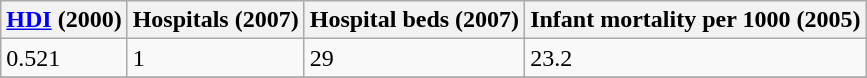<table class="wikitable" border="1">
<tr>
<th><a href='#'>HDI</a> (2000)</th>
<th>Hospitals (2007)</th>
<th>Hospital beds (2007)</th>
<th>Infant mortality per 1000 (2005)</th>
</tr>
<tr>
<td>0.521</td>
<td>1</td>
<td>29</td>
<td>23.2</td>
</tr>
<tr>
</tr>
</table>
